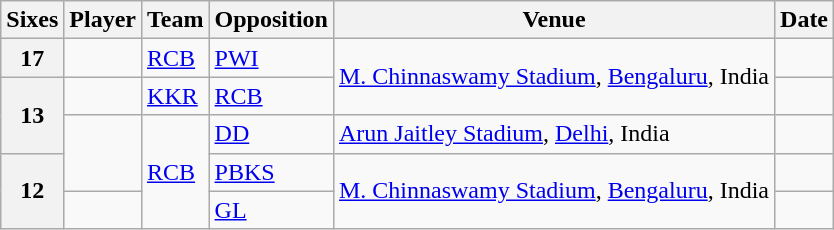<table class="wikitable">
<tr>
<th>Sixes</th>
<th>Player</th>
<th>Team</th>
<th>Opposition</th>
<th>Venue</th>
<th>Date</th>
</tr>
<tr>
<th>17</th>
<td></td>
<td><a href='#'>RCB</a></td>
<td><a href='#'>PWI</a></td>
<td rowspan=2><a href='#'>M. Chinnaswamy Stadium</a>, <a href='#'>Bengaluru</a>, India</td>
<td></td>
</tr>
<tr>
<th rowspan=2>13</th>
<td></td>
<td><a href='#'>KKR</a></td>
<td><a href='#'>RCB</a></td>
<td></td>
</tr>
<tr>
<td ! rowspan=2></td>
<td ! rowspan=3><a href='#'>RCB</a></td>
<td><a href='#'>DD</a></td>
<td><a href='#'>Arun Jaitley Stadium</a>, <a href='#'>Delhi</a>, India</td>
<td></td>
</tr>
<tr>
<th rowspan=2>12</th>
<td><a href='#'>PBKS</a></td>
<td rowspan=2><a href='#'>M. Chinnaswamy Stadium</a>, <a href='#'>Bengaluru</a>, India</td>
<td></td>
</tr>
<tr>
<td></td>
<td><a href='#'>GL</a></td>
<td></td>
</tr>
</table>
